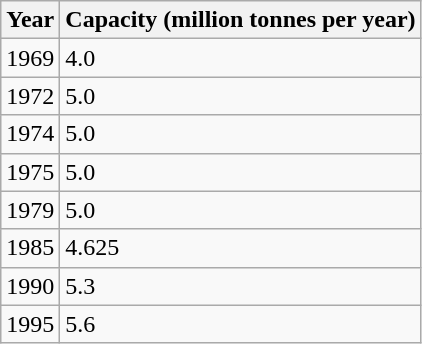<table class="wikitable">
<tr>
<th>Year</th>
<th>Capacity (million tonnes per year)</th>
</tr>
<tr>
<td>1969</td>
<td>4.0</td>
</tr>
<tr>
<td>1972</td>
<td>5.0</td>
</tr>
<tr>
<td>1974</td>
<td>5.0</td>
</tr>
<tr>
<td>1975</td>
<td>5.0</td>
</tr>
<tr>
<td>1979</td>
<td>5.0</td>
</tr>
<tr>
<td>1985</td>
<td>4.625</td>
</tr>
<tr>
<td>1990</td>
<td>5.3</td>
</tr>
<tr>
<td>1995</td>
<td>5.6</td>
</tr>
</table>
